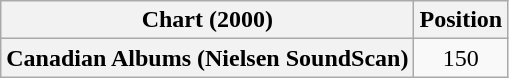<table class="wikitable plainrowheaders" style="text-align:center">
<tr>
<th>Chart (2000)</th>
<th>Position</th>
</tr>
<tr>
<th scope="row">Canadian Albums (Nielsen SoundScan)</th>
<td>150</td>
</tr>
</table>
